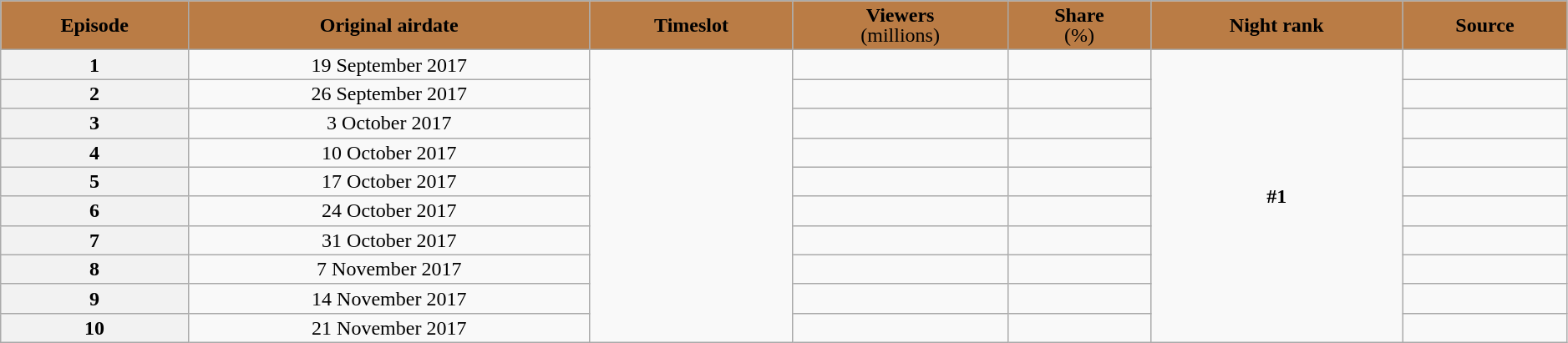<table class="wikitable plainrowheaders" style="text-align:center; line-height:16px; width:99%">
<tr style="background:#BA7C45"|>
<td><strong>Episode</strong></td>
<td><strong>Original airdate</strong></td>
<td><strong>Timeslot</strong></td>
<td><strong>Viewers</strong><br>(millions)</td>
<td><strong>Share</strong><br>(%)</td>
<td><strong>Night rank</strong></td>
<td><strong>Source</strong></td>
</tr>
<tr>
<th>1</th>
<td>19 September 2017</td>
<td rowspan=15></td>
<td></td>
<td></td>
<td rowspan=10><strong>#1</strong></td>
<td></td>
</tr>
<tr>
<th>2</th>
<td>26 September 2017</td>
<td></td>
<td></td>
<td></td>
</tr>
<tr>
<th>3</th>
<td>3 October 2017</td>
<td></td>
<td></td>
<td></td>
</tr>
<tr>
<th>4</th>
<td>10 October 2017</td>
<td></td>
<td></td>
<td></td>
</tr>
<tr>
<th>5</th>
<td>17 October 2017</td>
<td></td>
<td></td>
<td></td>
</tr>
<tr>
<th>6</th>
<td>24 October 2017</td>
<td></td>
<td></td>
<td></td>
</tr>
<tr>
<th>7</th>
<td>31 October 2017</td>
<td></td>
<td></td>
<td></td>
</tr>
<tr>
<th>8</th>
<td>7 November 2017</td>
<td></td>
<td></td>
<td></td>
</tr>
<tr>
<th>9</th>
<td>14 November 2017</td>
<td></td>
<td></td>
<td></td>
</tr>
<tr>
<th>10</th>
<td>21 November 2017</td>
<td></td>
<td></td>
<td></td>
</tr>
</table>
